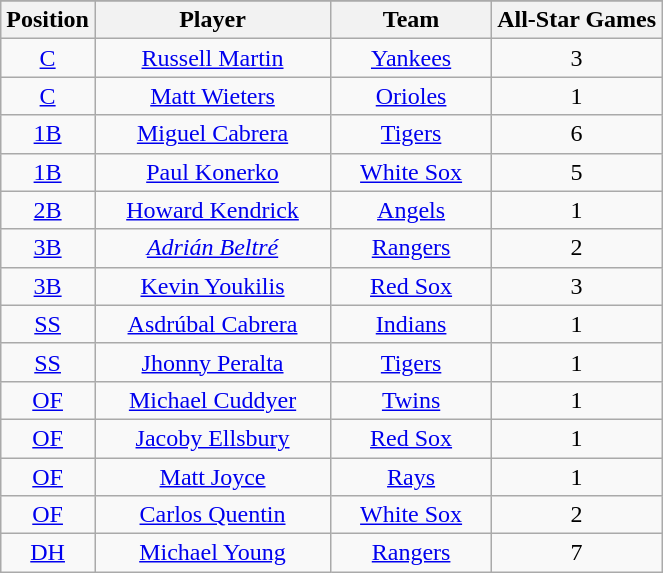<table class="wikitable" style="text-align:center;">
<tr>
</tr>
<tr>
<th>Position</th>
<th style="width:150px;">Player</th>
<th style="width:100px;">Team</th>
<th>All-Star Games</th>
</tr>
<tr>
<td><a href='#'>C</a></td>
<td><a href='#'>Russell Martin</a></td>
<td><a href='#'>Yankees</a></td>
<td>3</td>
</tr>
<tr>
<td><a href='#'>C</a></td>
<td><a href='#'>Matt Wieters</a></td>
<td><a href='#'>Orioles</a></td>
<td>1</td>
</tr>
<tr>
<td><a href='#'>1B</a></td>
<td><a href='#'>Miguel Cabrera</a></td>
<td><a href='#'>Tigers</a></td>
<td>6</td>
</tr>
<tr>
<td><a href='#'>1B</a></td>
<td><a href='#'>Paul Konerko</a></td>
<td><a href='#'>White Sox</a></td>
<td>5</td>
</tr>
<tr>
<td><a href='#'>2B</a></td>
<td><a href='#'>Howard Kendrick</a></td>
<td><a href='#'>Angels</a></td>
<td>1</td>
</tr>
<tr>
<td><a href='#'>3B</a></td>
<td><em><a href='#'>Adrián Beltré</a></em></td>
<td><a href='#'>Rangers</a></td>
<td>2</td>
</tr>
<tr>
<td><a href='#'>3B</a></td>
<td><a href='#'>Kevin Youkilis</a></td>
<td><a href='#'>Red Sox</a></td>
<td>3</td>
</tr>
<tr>
<td><a href='#'>SS</a></td>
<td><a href='#'>Asdrúbal Cabrera</a></td>
<td><a href='#'>Indians</a></td>
<td>1</td>
</tr>
<tr>
<td><a href='#'>SS</a></td>
<td><a href='#'>Jhonny Peralta</a></td>
<td><a href='#'>Tigers</a></td>
<td>1</td>
</tr>
<tr>
<td><a href='#'>OF</a></td>
<td><a href='#'>Michael Cuddyer</a></td>
<td><a href='#'>Twins</a></td>
<td>1</td>
</tr>
<tr>
<td><a href='#'>OF</a></td>
<td><a href='#'>Jacoby Ellsbury</a></td>
<td><a href='#'>Red Sox</a></td>
<td>1</td>
</tr>
<tr>
<td><a href='#'>OF</a></td>
<td><a href='#'>Matt Joyce</a></td>
<td><a href='#'>Rays</a></td>
<td>1</td>
</tr>
<tr>
<td><a href='#'>OF</a></td>
<td><a href='#'>Carlos Quentin</a></td>
<td><a href='#'>White Sox</a></td>
<td>2</td>
</tr>
<tr>
<td><a href='#'>DH</a></td>
<td><a href='#'>Michael Young</a></td>
<td><a href='#'>Rangers</a></td>
<td>7</td>
</tr>
</table>
